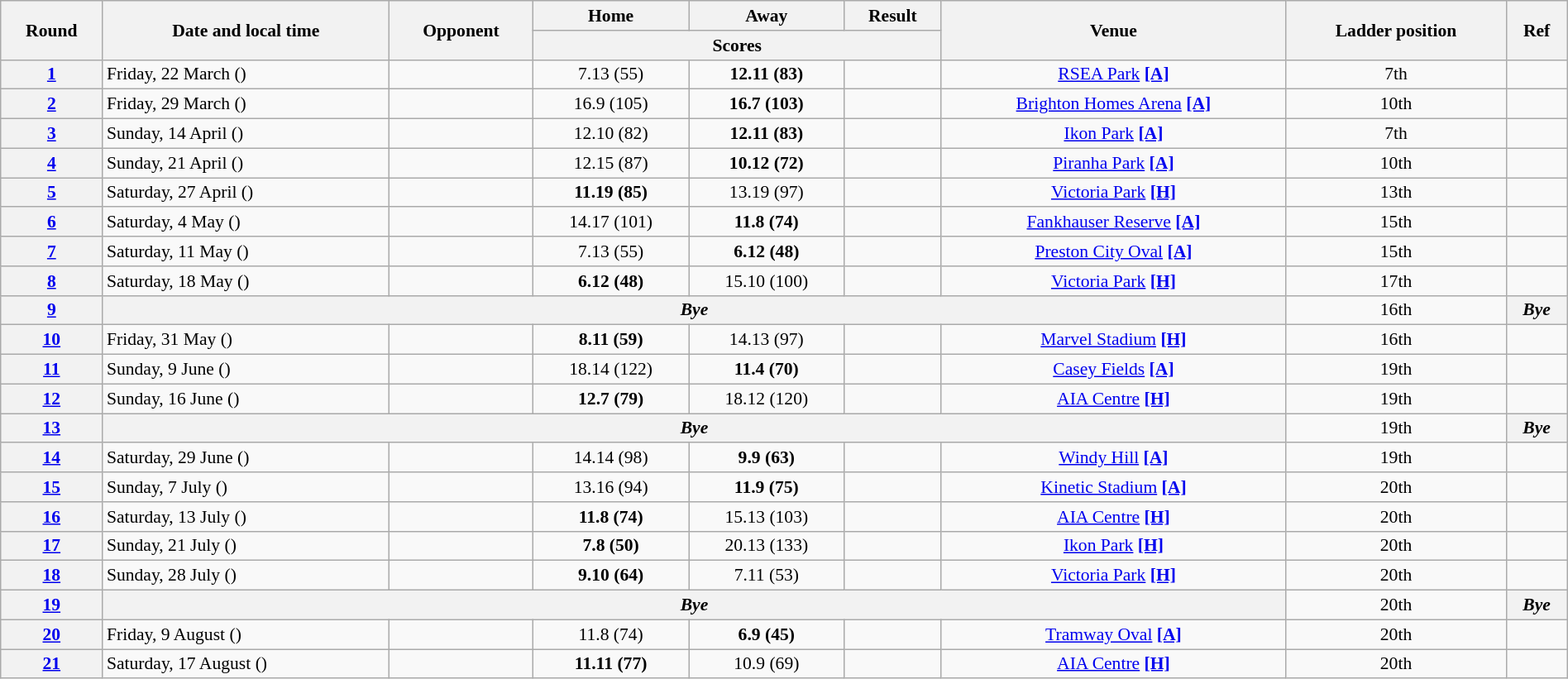<table class="wikitable plainrowheaders" style="font-size:90%; width:100%; text-align:center;">
<tr>
<th rowspan="2" scope="col">Round</th>
<th rowspan="2" scope="col">Date and local time</th>
<th rowspan="2" scope="col">Opponent</th>
<th scope="col">Home</th>
<th scope="col">Away</th>
<th scope="col">Result</th>
<th rowspan="2" scope="col">Venue</th>
<th rowspan="2" scope="col">Ladder position</th>
<th rowspan="2" scope="col" class="unsortable">Ref</th>
</tr>
<tr>
<th colspan="3" scope="col">Scores</th>
</tr>
<tr>
<th scope="row" style="text-align: center;"><a href='#'>1</a></th>
<td align="left">Friday, 22 March ()</td>
<td align="left"></td>
<td>7.13 (55)</td>
<td><strong>12.11 (83)</strong></td>
<td></td>
<td><a href='#'>RSEA Park</a> <a href='#'><strong>[A]</strong></a></td>
<td>7th</td>
<td></td>
</tr>
<tr>
<th scope="row" style="text-align: center;"><a href='#'>2</a></th>
<td align="left">Friday, 29 March ()</td>
<td align="left"></td>
<td>16.9 (105)</td>
<td><strong>16.7 (103)</strong></td>
<td></td>
<td><a href='#'>Brighton Homes Arena</a> <a href='#'><strong>[A]</strong></a></td>
<td>10th</td>
<td></td>
</tr>
<tr>
<th scope="row" style="text-align: center;"><a href='#'>3</a></th>
<td align="left">Sunday, 14 April ()</td>
<td align="left"></td>
<td>12.10 (82)</td>
<td><strong>12.11 (83)</strong></td>
<td></td>
<td><a href='#'>Ikon Park</a> <a href='#'><strong>[A]</strong></a></td>
<td>7th</td>
<td></td>
</tr>
<tr>
<th scope="row" style="text-align: center;"><a href='#'>4</a></th>
<td align="left">Sunday, 21 April ()</td>
<td align="left"></td>
<td>12.15 (87)</td>
<td><strong>10.12 (72)</strong></td>
<td></td>
<td><a href='#'>Piranha Park</a> <a href='#'><strong>[A]</strong></a></td>
<td>10th</td>
<td></td>
</tr>
<tr>
<th scope="row" style="text-align: center;"><a href='#'>5</a></th>
<td align="left">Saturday, 27 April ()</td>
<td align="left"></td>
<td><strong>11.19 (85)</strong></td>
<td>13.19 (97)</td>
<td></td>
<td><a href='#'>Victoria Park</a> <a href='#'><strong>[H]</strong></a></td>
<td>13th</td>
<td></td>
</tr>
<tr>
<th scope="row" style="text-align: center;"><a href='#'>6</a></th>
<td align="left">Saturday, 4 May ()</td>
<td align="left"></td>
<td>14.17 (101)</td>
<td><strong>11.8 (74)</strong></td>
<td></td>
<td><a href='#'>Fankhauser Reserve</a> <a href='#'><strong>[A]</strong></a></td>
<td>15th</td>
<td></td>
</tr>
<tr>
<th scope="row" style="text-align: center;"><a href='#'>7</a></th>
<td align="left">Saturday, 11 May ()</td>
<td align="left"></td>
<td>7.13 (55)</td>
<td><strong>6.12 (48)</strong></td>
<td></td>
<td><a href='#'>Preston City Oval</a> <a href='#'><strong>[A]</strong></a></td>
<td>15th</td>
<td></td>
</tr>
<tr>
<th scope="row" style="text-align: center;"><a href='#'>8</a></th>
<td align="left">Saturday, 18 May ()</td>
<td align="left"></td>
<td><strong>6.12 (48)</strong></td>
<td>15.10 (100)</td>
<td></td>
<td><a href='#'>Victoria Park</a> <a href='#'><strong>[H]</strong></a></td>
<td>17th</td>
<td></td>
</tr>
<tr>
<th scope="row" style="text-align: center;"><a href='#'>9</a></th>
<th colspan=6><span><em>Bye</em></span></th>
<td>16th</td>
<th colspan=1><span><em>Bye</em></span></th>
</tr>
<tr>
<th scope="row" style="text-align: center;"><a href='#'>10</a></th>
<td align="left">Friday, 31 May ()</td>
<td align="left"></td>
<td><strong>8.11 (59)</strong></td>
<td>14.13 (97)</td>
<td></td>
<td><a href='#'>Marvel Stadium</a> <a href='#'><strong>[H]</strong></a></td>
<td>16th</td>
<td></td>
</tr>
<tr>
<th scope="row" style="text-align: center;"><a href='#'>11</a></th>
<td align="left">Sunday, 9 June ()</td>
<td align="left"></td>
<td>18.14 (122)</td>
<td><strong>11.4 (70)</strong></td>
<td></td>
<td><a href='#'>Casey Fields</a> <a href='#'><strong>[A]</strong></a></td>
<td>19th</td>
<td></td>
</tr>
<tr>
<th scope="row" style="text-align: center;"><a href='#'>12</a></th>
<td align="left">Sunday, 16 June ()</td>
<td align="left"></td>
<td><strong>12.7 (79)</strong></td>
<td>18.12 (120)</td>
<td></td>
<td><a href='#'>AIA Centre</a> <a href='#'><strong>[H]</strong></a></td>
<td>19th</td>
<td></td>
</tr>
<tr>
<th scope="row" style="text-align: center;"><a href='#'>13</a></th>
<th colspan=6><span><em>Bye</em></span></th>
<td>19th</td>
<th colspan=1><span><em>Bye</em></span></th>
</tr>
<tr>
<th scope="row" style="text-align: center;"><a href='#'>14</a></th>
<td align="left">Saturday, 29 June ()</td>
<td align="left"></td>
<td>14.14 (98)</td>
<td><strong>9.9 (63)</strong></td>
<td></td>
<td><a href='#'>Windy Hill</a> <a href='#'><strong>[A]</strong></a></td>
<td>19th</td>
<td></td>
</tr>
<tr>
<th scope="row" style="text-align: center;"><a href='#'>15</a></th>
<td align="left">Sunday, 7 July ()</td>
<td align="left"></td>
<td>13.16 (94)</td>
<td><strong>11.9 (75)</strong></td>
<td></td>
<td><a href='#'>Kinetic Stadium</a> <a href='#'><strong>[A]</strong></a></td>
<td>20th</td>
<td></td>
</tr>
<tr>
<th scope="row" style="text-align: center;"><a href='#'>16</a></th>
<td align="left">Saturday, 13 July ()</td>
<td align="left"></td>
<td><strong>11.8 (74)</strong></td>
<td>15.13 (103)</td>
<td></td>
<td><a href='#'>AIA Centre</a> <a href='#'><strong>[H]</strong></a></td>
<td>20th</td>
<td></td>
</tr>
<tr>
<th scope="row" style="text-align: center;"><a href='#'>17</a></th>
<td align="left">Sunday, 21 July ()</td>
<td align="left"></td>
<td><strong>7.8 (50)</strong></td>
<td>20.13 (133)</td>
<td></td>
<td><a href='#'>Ikon Park</a> <a href='#'><strong>[H]</strong></a></td>
<td>20th</td>
<td></td>
</tr>
<tr>
<th scope="row" style="text-align: center;"><a href='#'>18</a></th>
<td align="left">Sunday, 28 July ()</td>
<td align="left"></td>
<td><strong>9.10 (64)</strong></td>
<td>7.11 (53)</td>
<td></td>
<td><a href='#'>Victoria Park</a> <a href='#'><strong>[H]</strong></a></td>
<td>20th</td>
<td></td>
</tr>
<tr>
<th scope="row" style="text-align: center;"><a href='#'>19</a></th>
<th colspan=6><span><em>Bye</em></span></th>
<td>20th</td>
<th colspan=1><span><em>Bye</em></span></th>
</tr>
<tr>
<th scope="row" style="text-align: center;"><a href='#'>20</a></th>
<td align="left">Friday, 9 August ()</td>
<td align="left"></td>
<td>11.8 (74)</td>
<td><strong>6.9 (45)</strong></td>
<td></td>
<td><a href='#'>Tramway Oval</a> <a href='#'><strong>[A]</strong></a></td>
<td>20th</td>
<td></td>
</tr>
<tr>
<th scope="row" style="text-align: center;"><a href='#'>21</a></th>
<td align="left">Saturday, 17 August ()</td>
<td align="left"></td>
<td><strong>11.11 (77)</strong></td>
<td>10.9 (69)</td>
<td></td>
<td><a href='#'>AIA Centre</a> <a href='#'><strong>[H]</strong></a></td>
<td>20th</td>
<td></td>
</tr>
</table>
